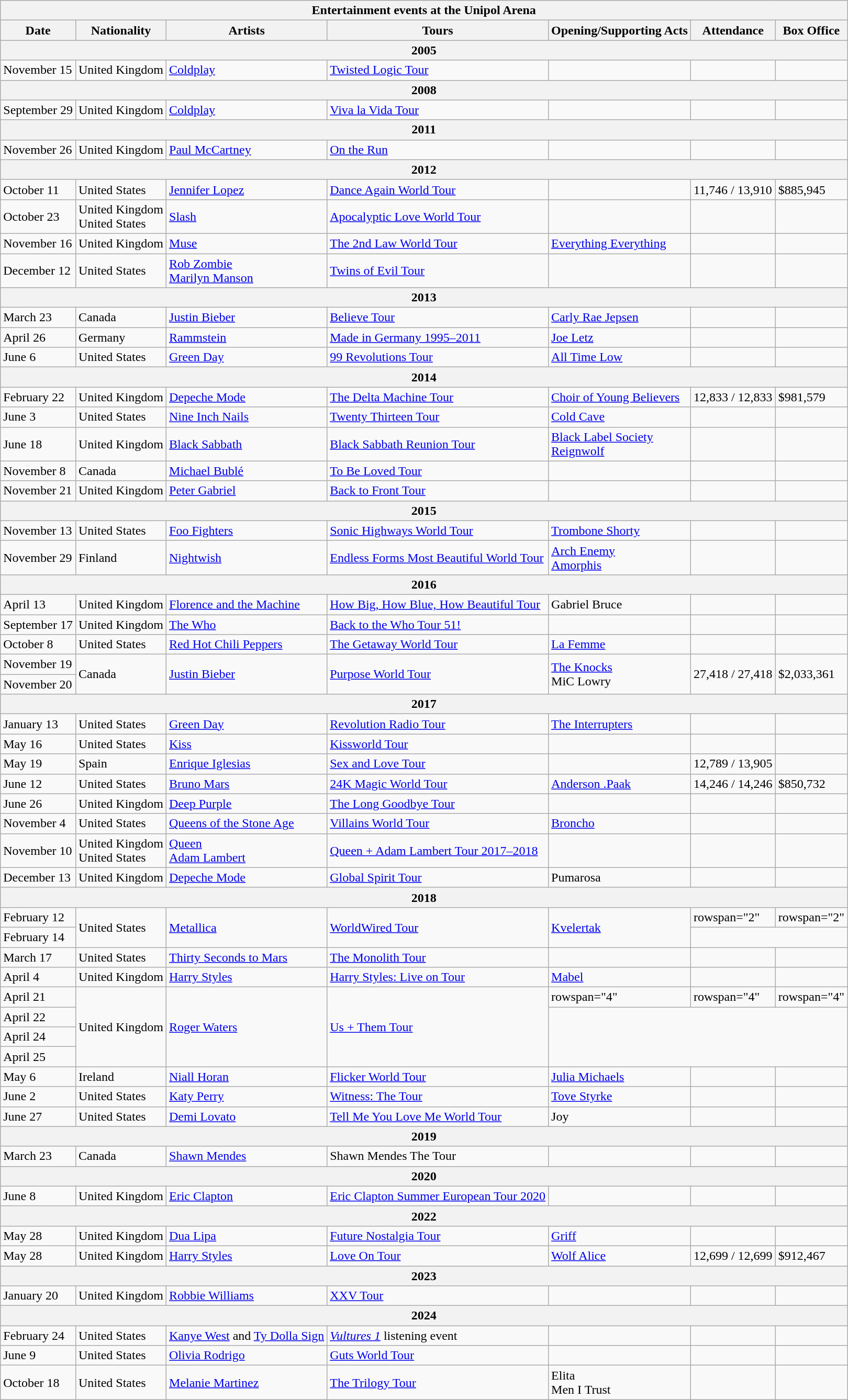<table class="wikitable collapsible collapsed">
<tr>
<th colspan="7">Entertainment events at the Unipol Arena</th>
</tr>
<tr>
<th>Date</th>
<th>Nationality</th>
<th>Artists</th>
<th>Tours</th>
<th>Opening/Supporting Acts</th>
<th>Attendance</th>
<th>Box Office</th>
</tr>
<tr>
<th colspan="7">2005</th>
</tr>
<tr>
<td>November 15</td>
<td>United Kingdom</td>
<td><a href='#'>Coldplay</a></td>
<td><a href='#'>Twisted Logic Tour</a></td>
<td></td>
<td></td>
<td></td>
</tr>
<tr>
<th colspan="7">2008</th>
</tr>
<tr>
<td>September 29</td>
<td>United Kingdom</td>
<td><a href='#'>Coldplay</a></td>
<td><a href='#'>Viva la Vida Tour</a></td>
<td></td>
<td></td>
<td></td>
</tr>
<tr>
<th colspan="7">2011</th>
</tr>
<tr>
<td>November 26</td>
<td>United Kingdom</td>
<td><a href='#'>Paul McCartney</a></td>
<td><a href='#'>On the Run</a></td>
<td></td>
<td></td>
<td></td>
</tr>
<tr>
<th colspan="7">2012</th>
</tr>
<tr>
<td>October 11</td>
<td>United States</td>
<td><a href='#'>Jennifer Lopez</a></td>
<td><a href='#'>Dance Again World Tour</a></td>
<td></td>
<td>11,746 / 13,910</td>
<td>$885,945</td>
</tr>
<tr>
<td>October 23</td>
<td>United Kingdom<br>United States</td>
<td><a href='#'>Slash</a></td>
<td><a href='#'>Apocalyptic Love World Tour</a></td>
<td></td>
<td></td>
<td></td>
</tr>
<tr>
<td>November 16</td>
<td>United Kingdom</td>
<td><a href='#'>Muse</a></td>
<td><a href='#'>The 2nd Law World Tour</a></td>
<td><a href='#'>Everything Everything</a></td>
<td></td>
<td></td>
</tr>
<tr>
<td>December 12</td>
<td>United States</td>
<td><a href='#'>Rob Zombie</a><br><a href='#'>Marilyn Manson</a></td>
<td><a href='#'>Twins of Evil Tour</a></td>
<td></td>
<td></td>
<td></td>
</tr>
<tr>
<th colspan="7">2013</th>
</tr>
<tr>
<td>March 23</td>
<td>Canada</td>
<td><a href='#'>Justin Bieber</a></td>
<td><a href='#'>Believe Tour</a></td>
<td><a href='#'>Carly Rae Jepsen</a></td>
<td></td>
<td></td>
</tr>
<tr>
<td>April 26</td>
<td>Germany</td>
<td><a href='#'>Rammstein</a></td>
<td><a href='#'>Made in Germany 1995–2011</a></td>
<td><a href='#'>Joe Letz</a></td>
<td></td>
<td></td>
</tr>
<tr>
<td>June 6</td>
<td>United States</td>
<td><a href='#'>Green Day</a></td>
<td><a href='#'>99 Revolutions Tour</a></td>
<td><a href='#'>All Time Low</a></td>
<td></td>
<td></td>
</tr>
<tr>
<th colspan="7">2014</th>
</tr>
<tr>
<td>February 22</td>
<td>United Kingdom</td>
<td><a href='#'>Depeche Mode</a></td>
<td><a href='#'>The Delta Machine Tour</a></td>
<td><a href='#'>Choir of Young Believers</a></td>
<td>12,833 / 12,833</td>
<td>$981,579</td>
</tr>
<tr>
<td>June 3</td>
<td>United States</td>
<td><a href='#'>Nine Inch Nails</a></td>
<td><a href='#'>Twenty Thirteen Tour</a></td>
<td><a href='#'>Cold Cave</a></td>
<td></td>
<td></td>
</tr>
<tr>
<td>June 18</td>
<td>United Kingdom</td>
<td><a href='#'>Black Sabbath</a></td>
<td><a href='#'>Black Sabbath Reunion Tour</a></td>
<td><a href='#'>Black Label Society</a><br><a href='#'>Reignwolf</a></td>
<td></td>
<td></td>
</tr>
<tr>
<td>November 8</td>
<td>Canada</td>
<td><a href='#'>Michael Bublé</a></td>
<td><a href='#'>To Be Loved Tour</a></td>
<td></td>
<td></td>
<td></td>
</tr>
<tr>
<td>November 21</td>
<td>United Kingdom</td>
<td><a href='#'>Peter Gabriel</a></td>
<td><a href='#'>Back to Front Tour</a></td>
<td></td>
<td></td>
<td></td>
</tr>
<tr>
<th colspan="7">2015</th>
</tr>
<tr>
<td>November 13</td>
<td>United States</td>
<td><a href='#'>Foo Fighters</a></td>
<td><a href='#'>Sonic Highways World Tour</a></td>
<td><a href='#'>Trombone Shorty</a></td>
<td></td>
<td></td>
</tr>
<tr>
<td>November 29</td>
<td>Finland</td>
<td><a href='#'>Nightwish</a></td>
<td><a href='#'>Endless Forms Most Beautiful World Tour</a></td>
<td><a href='#'>Arch Enemy</a><br><a href='#'>Amorphis</a></td>
<td></td>
<td></td>
</tr>
<tr>
<th colspan="7">2016</th>
</tr>
<tr>
<td>April 13</td>
<td>United Kingdom</td>
<td><a href='#'>Florence and the Machine</a></td>
<td><a href='#'>How Big, How Blue, How Beautiful Tour</a></td>
<td>Gabriel Bruce</td>
<td></td>
<td></td>
</tr>
<tr>
<td>September 17</td>
<td>United Kingdom</td>
<td><a href='#'>The Who</a></td>
<td><a href='#'>Back to the Who Tour 51!</a></td>
<td></td>
<td></td>
<td></td>
</tr>
<tr>
<td>October 8</td>
<td>United States</td>
<td><a href='#'>Red Hot Chili Peppers</a></td>
<td><a href='#'>The Getaway World Tour</a></td>
<td><a href='#'>La Femme</a></td>
<td></td>
<td></td>
</tr>
<tr>
<td>November 19</td>
<td rowspan="2">Canada</td>
<td rowspan="2"><a href='#'>Justin Bieber</a></td>
<td rowspan="2"><a href='#'>Purpose World Tour</a></td>
<td rowspan="2"><a href='#'>The Knocks</a><br>MiC Lowry</td>
<td rowspan="2">27,418 / 27,418</td>
<td rowspan="2">$2,033,361</td>
</tr>
<tr>
<td>November 20</td>
</tr>
<tr>
<th colspan="7">2017</th>
</tr>
<tr>
<td>January 13</td>
<td>United States</td>
<td><a href='#'>Green Day</a></td>
<td><a href='#'>Revolution Radio Tour</a></td>
<td><a href='#'>The Interrupters</a></td>
<td></td>
<td></td>
</tr>
<tr>
<td>May 16</td>
<td>United States</td>
<td><a href='#'>Kiss</a></td>
<td><a href='#'>Kissworld Tour</a></td>
<td></td>
<td></td>
<td></td>
</tr>
<tr>
<td>May 19</td>
<td>Spain</td>
<td><a href='#'>Enrique Iglesias</a></td>
<td><a href='#'>Sex and Love Tour</a></td>
<td></td>
<td>12,789 / 13,905</td>
<td></td>
</tr>
<tr>
<td>June 12</td>
<td>United States</td>
<td><a href='#'>Bruno Mars</a></td>
<td><a href='#'>24K Magic World Tour</a></td>
<td><a href='#'>Anderson .Paak</a></td>
<td>14,246 / 14,246</td>
<td>$850,732</td>
</tr>
<tr>
<td>June 26</td>
<td>United Kingdom</td>
<td><a href='#'>Deep Purple</a></td>
<td><a href='#'>The Long Goodbye Tour</a></td>
<td></td>
<td></td>
<td></td>
</tr>
<tr>
<td>November 4</td>
<td>United States</td>
<td><a href='#'>Queens of the Stone Age</a></td>
<td><a href='#'>Villains World Tour</a></td>
<td><a href='#'>Broncho</a></td>
<td></td>
<td></td>
</tr>
<tr>
<td>November 10</td>
<td>United Kingdom<br>United States</td>
<td><a href='#'>Queen</a><br><a href='#'>Adam Lambert</a></td>
<td><a href='#'>Queen + Adam Lambert Tour 2017–2018</a></td>
<td></td>
<td></td>
<td></td>
</tr>
<tr>
<td>December 13</td>
<td>United Kingdom</td>
<td><a href='#'>Depeche Mode</a></td>
<td><a href='#'>Global Spirit Tour</a></td>
<td>Pumarosa</td>
<td></td>
<td></td>
</tr>
<tr>
<th colspan="7">2018</th>
</tr>
<tr>
<td>February 12</td>
<td rowspan="2">United States</td>
<td rowspan="2"><a href='#'>Metallica</a></td>
<td rowspan="2"><a href='#'>WorldWired Tour</a></td>
<td rowspan="2"><a href='#'>Kvelertak</a></td>
<td>rowspan="2" </td>
<td>rowspan="2" </td>
</tr>
<tr>
<td>February 14</td>
</tr>
<tr>
<td>March 17</td>
<td>United States</td>
<td><a href='#'>Thirty Seconds to Mars</a></td>
<td><a href='#'>The Monolith Tour</a></td>
<td></td>
<td></td>
<td></td>
</tr>
<tr>
<td>April 4</td>
<td>United Kingdom</td>
<td><a href='#'>Harry Styles</a></td>
<td><a href='#'>Harry Styles: Live on Tour</a></td>
<td><a href='#'>Mabel</a></td>
<td></td>
<td></td>
</tr>
<tr>
<td>April 21</td>
<td rowspan="4">United Kingdom</td>
<td rowspan="4"><a href='#'>Roger Waters</a></td>
<td rowspan="4"><a href='#'>Us + Them Tour</a></td>
<td>rowspan="4" </td>
<td>rowspan="4" </td>
<td>rowspan="4" </td>
</tr>
<tr>
<td>April 22</td>
</tr>
<tr>
<td>April 24</td>
</tr>
<tr>
<td>April 25</td>
</tr>
<tr>
<td>May 6</td>
<td>Ireland</td>
<td><a href='#'>Niall Horan</a></td>
<td><a href='#'>Flicker World Tour</a></td>
<td><a href='#'>Julia Michaels</a></td>
<td></td>
<td></td>
</tr>
<tr>
<td>June 2</td>
<td>United States</td>
<td><a href='#'>Katy Perry</a></td>
<td><a href='#'>Witness: The Tour</a></td>
<td><a href='#'>Tove Styrke</a></td>
<td></td>
<td></td>
</tr>
<tr>
<td>June 27</td>
<td>United States</td>
<td><a href='#'>Demi Lovato</a></td>
<td><a href='#'>Tell Me You Love Me World Tour</a></td>
<td>Joy</td>
<td></td>
<td></td>
</tr>
<tr>
<th colspan="7">2019</th>
</tr>
<tr>
<td>March 23</td>
<td>Canada</td>
<td><a href='#'>Shawn Mendes</a></td>
<td>Shawn Mendes The Tour</td>
<td></td>
<td></td>
<td></td>
</tr>
<tr>
<th colspan="7">2020</th>
</tr>
<tr>
<td>June 8</td>
<td>United Kingdom</td>
<td><a href='#'>Eric Clapton</a></td>
<td><a href='#'>Eric Clapton Summer European Tour 2020</a></td>
<td></td>
<td></td>
<td></td>
</tr>
<tr>
<th colspan="16">2022</th>
</tr>
<tr>
<td>May 28</td>
<td>United Kingdom</td>
<td><a href='#'>Dua Lipa</a></td>
<td><a href='#'>Future Nostalgia Tour</a></td>
<td><a href='#'>Griff</a></td>
<td></td>
<td></td>
</tr>
<tr>
<td>May 28</td>
<td>United Kingdom</td>
<td><a href='#'>Harry Styles</a></td>
<td><a href='#'>Love On Tour</a></td>
<td><a href='#'>Wolf Alice</a></td>
<td>12,699 / 12,699</td>
<td>$912,467</td>
</tr>
<tr>
<th colspan="9">2023</th>
</tr>
<tr>
<td>January 20</td>
<td>United Kingdom</td>
<td><a href='#'>Robbie Williams</a></td>
<td><a href='#'>XXV Tour</a></td>
<td></td>
<td></td>
<td></td>
</tr>
<tr>
<th colspan="9">2024</th>
</tr>
<tr>
<td>February 24</td>
<td>United States</td>
<td><a href='#'>Kanye West</a> and <a href='#'>Ty Dolla Sign</a></td>
<td><em><a href='#'>Vultures 1</a></em> listening event</td>
<td></td>
<td></td>
<td></td>
</tr>
<tr>
<td>June 9</td>
<td>United States</td>
<td><a href='#'>Olivia Rodrigo</a></td>
<td><a href='#'>Guts World Tour</a></td>
<td></td>
<td></td>
<td></td>
</tr>
<tr>
<td>October 18</td>
<td>United States</td>
<td><a href='#'>Melanie Martinez</a></td>
<td><a href='#'>The Trilogy Tour</a></td>
<td>Elita<br>Men I Trust</td>
<td></td>
<td></td>
</tr>
</table>
